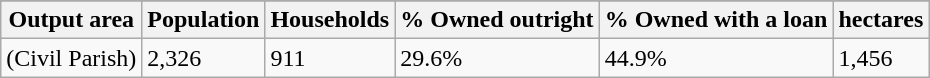<table class="wikitable">
<tr>
</tr>
<tr>
<th>Output area</th>
<th>Population</th>
<th>Households</th>
<th>% Owned outright</th>
<th>% Owned with a loan</th>
<th>hectares</th>
</tr>
<tr>
<td>(Civil Parish)</td>
<td>2,326</td>
<td>911</td>
<td>29.6%</td>
<td>44.9%</td>
<td>1,456</td>
</tr>
</table>
